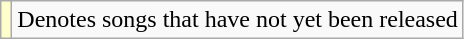<table class="wikitable">
<tr>
<td style="background:#ffc;"></td>
<td>Denotes songs that have not yet been released</td>
</tr>
</table>
